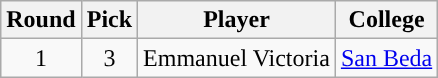<table class="wikitable sortable sortable">
<tr>
<th>Round</th>
<th>Pick</th>
<th>Player</th>
<th>College</th>
</tr>
<tr style="text-align: center">
<td align="center">1</td>
<td align="center">3</td>
<td>Emmanuel Victoria</td>
<td><a href='#'>San Beda</a></td>
</tr>
</table>
